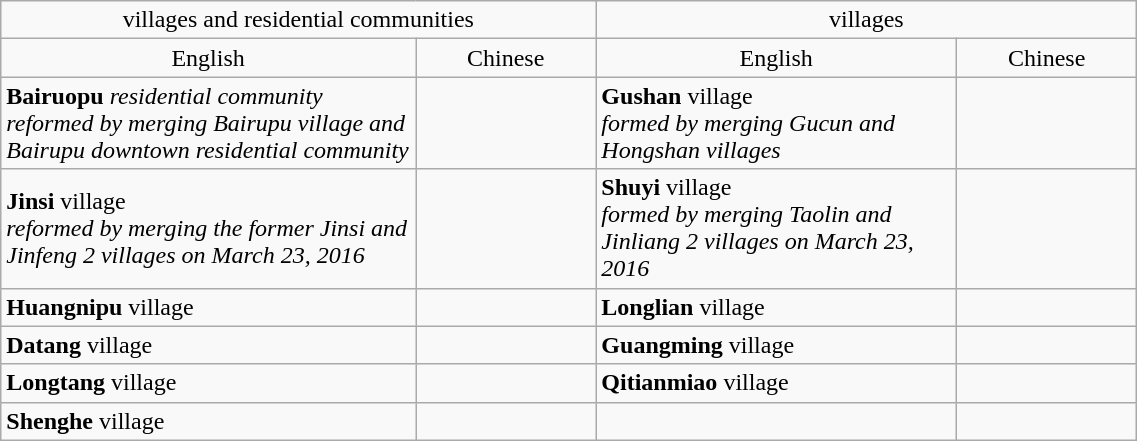<table class="wikitable" width=60%>
<tr align=center>
<td align=center colspan=2 width=30%>villages and residential communities</td>
<td align=center colspan=2 width=30%>villages</td>
</tr>
<tr align=center>
<td>English</td>
<td>Chinese</td>
<td>English</td>
<td>Chinese</td>
</tr>
<tr align=left>
<td width=20%><strong>Bairuopu</strong> <em>residential community <br> reformed by merging Bairupu village and Bairupu downtown residential community</em></td>
<td width=10%><br></td>
<td width=20%><strong>Gushan</strong> village <br> <em>formed by merging Gucun and Hongshan villages</em></td>
<td width=10%><br></td>
</tr>
<tr align=left>
<td width=23%><strong>Jinsi</strong> village <br> <em>reformed by merging the former Jinsi and Jinfeng 2 villages on March 23, 2016</em></td>
<td><br></td>
<td><strong>Shuyi</strong> village <br> <em>formed by merging Taolin and Jinliang 2 villages on March 23, 2016</em></td>
<td><br></td>
</tr>
<tr align=left>
<td><strong>Huangnipu</strong> village</td>
<td></td>
<td><strong>Longlian</strong> village</td>
<td></td>
</tr>
<tr align=left>
<td><strong>Datang</strong> village</td>
<td></td>
<td><strong>Guangming</strong> village</td>
<td></td>
</tr>
<tr align=left>
<td><strong>Longtang</strong> village</td>
<td></td>
<td><strong>Qitianmiao</strong> village</td>
<td></td>
</tr>
<tr align=left>
<td><strong>Shenghe</strong> village</td>
<td></td>
<td></td>
<td></td>
</tr>
</table>
